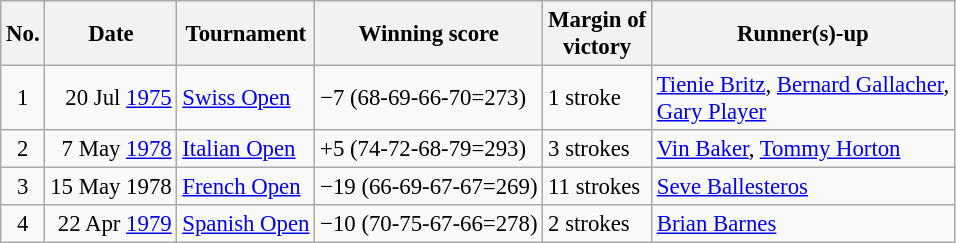<table class="wikitable" style="font-size:95%;">
<tr>
<th>No.</th>
<th>Date</th>
<th>Tournament</th>
<th>Winning score</th>
<th>Margin of<br>victory</th>
<th>Runner(s)-up</th>
</tr>
<tr>
<td align=center>1</td>
<td align=right>20 Jul <a href='#'>1975</a></td>
<td><a href='#'>Swiss Open</a></td>
<td>−7 (68-69-66-70=273)</td>
<td>1 stroke</td>
<td> <a href='#'>Tienie Britz</a>,  <a href='#'>Bernard Gallacher</a>,<br> <a href='#'>Gary Player</a></td>
</tr>
<tr>
<td align=center>2</td>
<td align=right>7 May <a href='#'>1978</a></td>
<td><a href='#'>Italian Open</a></td>
<td>+5 (74-72-68-79=293)</td>
<td>3 strokes</td>
<td> <a href='#'>Vin Baker</a>,  <a href='#'>Tommy Horton</a></td>
</tr>
<tr>
<td align=center>3</td>
<td align=right>15 May 1978</td>
<td><a href='#'>French Open</a></td>
<td>−19 (66-69-67-67=269)</td>
<td>11 strokes</td>
<td> <a href='#'>Seve Ballesteros</a></td>
</tr>
<tr>
<td align=center>4</td>
<td align=right>22 Apr <a href='#'>1979</a></td>
<td><a href='#'>Spanish Open</a></td>
<td>−10 (70-75-67-66=278)</td>
<td>2 strokes</td>
<td> <a href='#'>Brian Barnes</a></td>
</tr>
</table>
